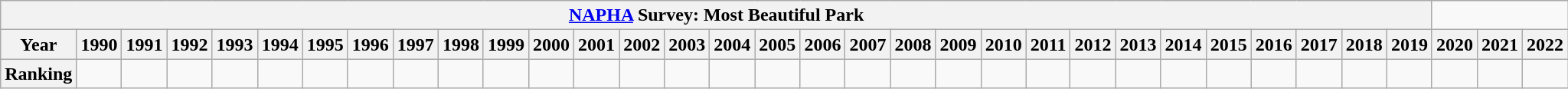<table class="wikitable" border="1">
<tr>
<th align="center" bgcolor="white" colspan="31"><a href='#'>NAPHA</a> Survey: Most Beautiful Park</th>
</tr>
<tr style="background:#white;">
<th align="center">Year</th>
<th>1990</th>
<th>1991</th>
<th>1992</th>
<th>1993</th>
<th>1994</th>
<th>1995</th>
<th>1996</th>
<th>1997</th>
<th>1998</th>
<th>1999</th>
<th>2000</th>
<th>2001</th>
<th>2002</th>
<th>2003</th>
<th>2004</th>
<th>2005</th>
<th>2006</th>
<th>2007</th>
<th>2008</th>
<th>2009</th>
<th>2010</th>
<th>2011</th>
<th>2012</th>
<th>2013</th>
<th>2014</th>
<th>2015</th>
<th>2016</th>
<th>2017</th>
<th>2018</th>
<th>2019</th>
<th>2020</th>
<th>2021</th>
<th>2022</th>
</tr>
<tr>
<th align="center" style="background:#white;">Ranking</th>
<td></td>
<td></td>
<td></td>
<td></td>
<td></td>
<td></td>
<td></td>
<td></td>
<td></td>
<td></td>
<td></td>
<td></td>
<td></td>
<td></td>
<td></td>
<td></td>
<td></td>
<td></td>
<td></td>
<td></td>
<td></td>
<td></td>
<td></td>
<td></td>
<td></td>
<td></td>
<td></td>
<td></td>
<td></td>
<td></td>
<td></td>
<td></td>
<td></td>
</tr>
</table>
